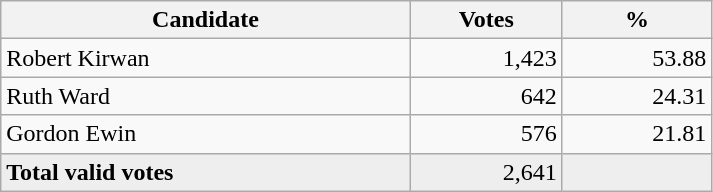<table style="width:475px;" class="wikitable">
<tr>
<th align="center">Candidate</th>
<th align="center">Votes</th>
<th align="center">%</th>
</tr>
<tr>
<td align="left">Robert Kirwan</td>
<td align="right">1,423</td>
<td align="right">53.88</td>
</tr>
<tr>
<td align="left">Ruth Ward</td>
<td align="right">642</td>
<td align="right">24.31</td>
</tr>
<tr>
<td align="left">Gordon Ewin</td>
<td align="right">576</td>
<td align="right">21.81</td>
</tr>
<tr bgcolor="#EEEEEE">
<td align="left"><strong>Total valid votes</strong></td>
<td align="right">2,641</td>
<td align="right"></td>
</tr>
</table>
